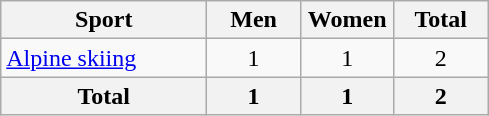<table class="wikitable sortable" style="text-align:center;">
<tr>
<th width=130>Sport</th>
<th width=55>Men</th>
<th width=55>Women</th>
<th width=55>Total</th>
</tr>
<tr>
<td align=left><a href='#'>Alpine skiing</a></td>
<td>1</td>
<td>1</td>
<td>2</td>
</tr>
<tr>
<th>Total</th>
<th>1</th>
<th>1</th>
<th>2</th>
</tr>
</table>
